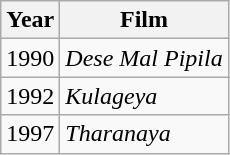<table class="wikitable">
<tr>
<th>Year</th>
<th>Film</th>
</tr>
<tr>
<td>1990</td>
<td><em>Dese Mal Pipila</em></td>
</tr>
<tr>
<td>1992</td>
<td><em>Kulageya</em></td>
</tr>
<tr>
<td>1997</td>
<td><em>Tharanaya</em></td>
</tr>
</table>
